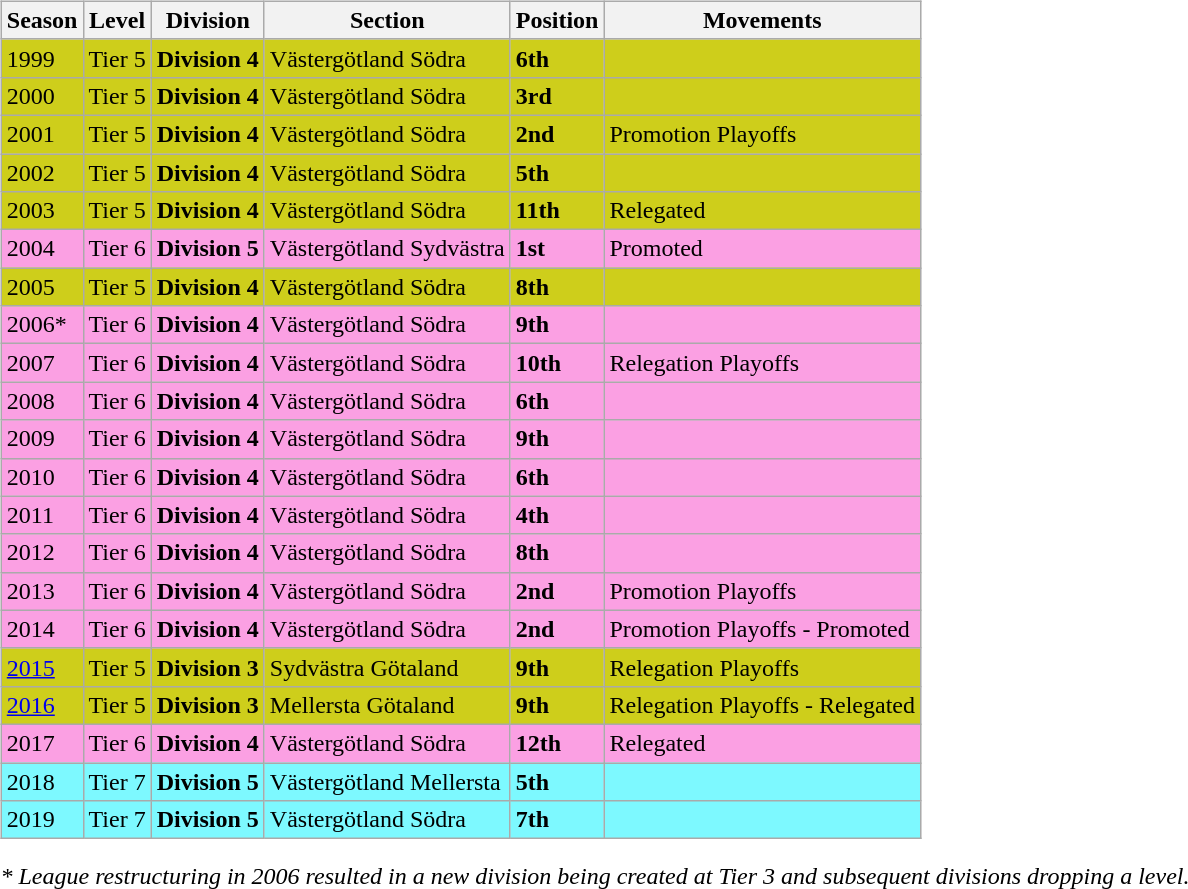<table>
<tr>
<td valign="top" width=0%><br><table class="wikitable">
<tr style="background:#f0f6fa;">
<th><strong>Season</strong></th>
<th><strong>Level</strong></th>
<th><strong>Division</strong></th>
<th><strong>Section</strong></th>
<th><strong>Position</strong></th>
<th><strong>Movements</strong></th>
</tr>
<tr>
<td style="background:#CECE1B;">1999</td>
<td style="background:#CECE1B;">Tier 5</td>
<td style="background:#CECE1B;"><strong>Division 4</strong></td>
<td style="background:#CECE1B;">Västergötland Södra</td>
<td style="background:#CECE1B;"><strong>6th</strong></td>
<td style="background:#CECE1B;"></td>
</tr>
<tr>
<td style="background:#CECE1B;">2000</td>
<td style="background:#CECE1B;">Tier 5</td>
<td style="background:#CECE1B;"><strong>Division 4</strong></td>
<td style="background:#CECE1B;">Västergötland Södra</td>
<td style="background:#CECE1B;"><strong>3rd</strong></td>
<td style="background:#CECE1B;"></td>
</tr>
<tr>
<td style="background:#CECE1B;">2001</td>
<td style="background:#CECE1B;">Tier 5</td>
<td style="background:#CECE1B;"><strong>Division 4</strong></td>
<td style="background:#CECE1B;">Västergötland Södra</td>
<td style="background:#CECE1B;"><strong>2nd</strong></td>
<td style="background:#CECE1B;">Promotion Playoffs</td>
</tr>
<tr>
<td style="background:#CECE1B;">2002</td>
<td style="background:#CECE1B;">Tier 5</td>
<td style="background:#CECE1B;"><strong>Division 4</strong></td>
<td style="background:#CECE1B;">Västergötland Södra</td>
<td style="background:#CECE1B;"><strong>5th</strong></td>
<td style="background:#CECE1B;"></td>
</tr>
<tr>
<td style="background:#CECE1B;">2003</td>
<td style="background:#CECE1B;">Tier 5</td>
<td style="background:#CECE1B;"><strong>Division 4</strong></td>
<td style="background:#CECE1B;">Västergötland Södra</td>
<td style="background:#CECE1B;"><strong>11th</strong></td>
<td style="background:#CECE1B;">Relegated</td>
</tr>
<tr>
<td style="background:#FBA0E3;">2004</td>
<td style="background:#FBA0E3;">Tier 6</td>
<td style="background:#FBA0E3;"><strong>Division 5</strong></td>
<td style="background:#FBA0E3;">Västergötland Sydvästra</td>
<td style="background:#FBA0E3;"><strong>1st</strong></td>
<td style="background:#FBA0E3;">Promoted</td>
</tr>
<tr>
<td style="background:#CECE1B;">2005</td>
<td style="background:#CECE1B;">Tier 5</td>
<td style="background:#CECE1B;"><strong>Division 4</strong></td>
<td style="background:#CECE1B;">Västergötland Södra</td>
<td style="background:#CECE1B;"><strong>8th</strong></td>
<td style="background:#CECE1B;"></td>
</tr>
<tr>
<td style="background:#FBA0E3;">2006*</td>
<td style="background:#FBA0E3;">Tier 6</td>
<td style="background:#FBA0E3;"><strong>Division 4</strong></td>
<td style="background:#FBA0E3;">Västergötland Södra</td>
<td style="background:#FBA0E3;"><strong>9th</strong></td>
<td style="background:#FBA0E3;"></td>
</tr>
<tr>
<td style="background:#FBA0E3;">2007</td>
<td style="background:#FBA0E3;">Tier 6</td>
<td style="background:#FBA0E3;"><strong>Division 4</strong></td>
<td style="background:#FBA0E3;">Västergötland Södra</td>
<td style="background:#FBA0E3;"><strong>10th</strong></td>
<td style="background:#FBA0E3;">Relegation Playoffs</td>
</tr>
<tr>
<td style="background:#FBA0E3;">2008</td>
<td style="background:#FBA0E3;">Tier 6</td>
<td style="background:#FBA0E3;"><strong>Division 4</strong></td>
<td style="background:#FBA0E3;">Västergötland Södra</td>
<td style="background:#FBA0E3;"><strong>6th</strong></td>
<td style="background:#FBA0E3;"></td>
</tr>
<tr>
<td style="background:#FBA0E3;">2009</td>
<td style="background:#FBA0E3;">Tier 6</td>
<td style="background:#FBA0E3;"><strong>Division 4</strong></td>
<td style="background:#FBA0E3;">Västergötland Södra</td>
<td style="background:#FBA0E3;"><strong>9th</strong></td>
<td style="background:#FBA0E3;"></td>
</tr>
<tr>
<td style="background:#FBA0E3;">2010</td>
<td style="background:#FBA0E3;">Tier 6</td>
<td style="background:#FBA0E3;"><strong>Division 4</strong></td>
<td style="background:#FBA0E3;">Västergötland Södra</td>
<td style="background:#FBA0E3;"><strong>6th</strong></td>
<td style="background:#FBA0E3;"></td>
</tr>
<tr>
<td style="background:#FBA0E3;">2011</td>
<td style="background:#FBA0E3;">Tier 6</td>
<td style="background:#FBA0E3;"><strong>Division 4</strong></td>
<td style="background:#FBA0E3;">Västergötland Södra</td>
<td style="background:#FBA0E3;"><strong>4th</strong></td>
<td style="background:#FBA0E3;"></td>
</tr>
<tr>
<td style="background:#FBA0E3;">2012</td>
<td style="background:#FBA0E3;">Tier 6</td>
<td style="background:#FBA0E3;"><strong>Division 4</strong></td>
<td style="background:#FBA0E3;">Västergötland Södra</td>
<td style="background:#FBA0E3;"><strong>8th</strong></td>
<td style="background:#FBA0E3;"></td>
</tr>
<tr>
<td style="background:#FBA0E3;">2013</td>
<td style="background:#FBA0E3;">Tier 6</td>
<td style="background:#FBA0E3;"><strong>Division 4</strong></td>
<td style="background:#FBA0E3;">Västergötland Södra</td>
<td style="background:#FBA0E3;"><strong>2nd</strong></td>
<td style="background:#FBA0E3;">Promotion Playoffs</td>
</tr>
<tr>
<td style="background:#FBA0E3;">2014</td>
<td style="background:#FBA0E3;">Tier 6</td>
<td style="background:#FBA0E3;"><strong>Division 4</strong></td>
<td style="background:#FBA0E3;">Västergötland Södra</td>
<td style="background:#FBA0E3;"><strong>2nd</strong></td>
<td style="background:#FBA0E3;">Promotion Playoffs - Promoted</td>
</tr>
<tr>
<td style="background:#CECE1B;"><a href='#'>2015</a></td>
<td style="background:#CECE1B;">Tier 5</td>
<td style="background:#CECE1B;"><strong>Division 3</strong></td>
<td style="background:#CECE1B;">Sydvästra Götaland</td>
<td style="background:#CECE1B;"><strong>9th</strong></td>
<td style="background:#CECE1B;">Relegation Playoffs</td>
</tr>
<tr>
<td style="background:#CECE1B;"><a href='#'>2016</a></td>
<td style="background:#CECE1B;">Tier 5</td>
<td style="background:#CECE1B;"><strong>Division 3</strong></td>
<td style="background:#CECE1B;">Mellersta Götaland</td>
<td style="background:#CECE1B;"><strong>9th</strong></td>
<td style="background:#CECE1B;">Relegation Playoffs - Relegated</td>
</tr>
<tr>
<td style="background:#FBA0E3;">2017</td>
<td style="background:#FBA0E3;">Tier 6</td>
<td style="background:#FBA0E3;"><strong>Division 4</strong></td>
<td style="background:#FBA0E3;">Västergötland Södra</td>
<td style="background:#FBA0E3;"><strong>12th</strong></td>
<td style="background:#FBA0E3;">Relegated</td>
</tr>
<tr>
<td style="background:#7DF9FF;">2018</td>
<td style="background:#7DF9FF;">Tier 7</td>
<td style="background:#7DF9FF;"><strong>Division 5</strong></td>
<td style="background:#7DF9FF;">Västergötland Mellersta</td>
<td style="background:#7DF9FF;"><strong>5th</strong></td>
<td style="background:#7DF9FF;"></td>
</tr>
<tr>
<td style="background:#7DF9FF;">2019</td>
<td style="background:#7DF9FF;">Tier 7</td>
<td style="background:#7DF9FF;"><strong>Division 5</strong></td>
<td style="background:#7DF9FF;">Västergötland Södra</td>
<td style="background:#7DF9FF;"><strong>7th</strong></td>
<td style="background:#7DF9FF;"></td>
</tr>
</table>
<em>* League restructuring in 2006 resulted in a new division being created at Tier 3 and subsequent divisions dropping a level.</em>


</td>
</tr>
</table>
